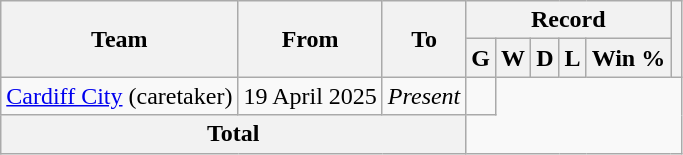<table class="wikitable" style="text-align: center">
<tr>
<th rowspan="2">Team</th>
<th rowspan="2">From</th>
<th rowspan="2">To</th>
<th colspan="5">Record</th>
<th rowspan=2></th>
</tr>
<tr>
<th>G</th>
<th>W</th>
<th>D</th>
<th>L</th>
<th>Win %</th>
</tr>
<tr>
<td align=left><a href='#'>Cardiff City</a> (caretaker)</td>
<td align=left>19 April 2025</td>
<td align=left><em>Present</em><br></td>
<td></td>
</tr>
<tr>
<th colspan="3">Total<br></th>
</tr>
</table>
